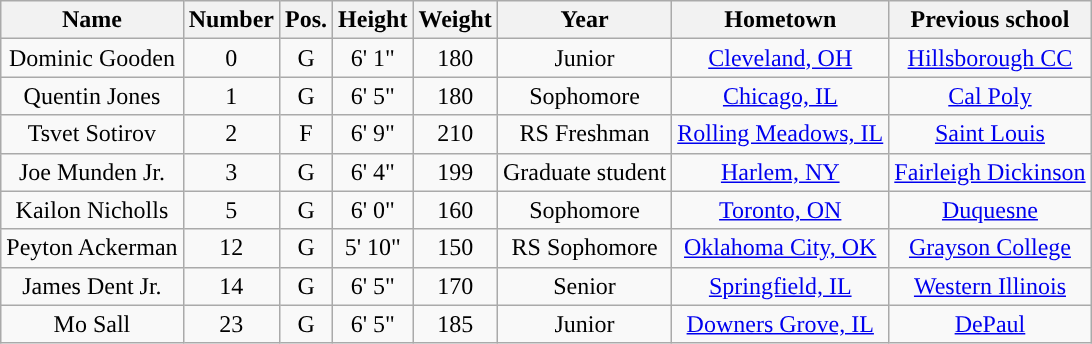<table class="wikitable sortable" style="text-align:center">
<tr align=center>
<th>Name</th>
<th>Number</th>
<th>Pos.</th>
<th>Height</th>
<th>Weight</th>
<th>Year</th>
<th>Hometown</th>
<th class="unsortable">Previous school</th>
</tr>
<tr>
<td>Dominic Gooden</td>
<td>0</td>
<td>G</td>
<td>6' 1"</td>
<td>180</td>
<td>Junior</td>
<td><a href='#'>Cleveland, OH</a></td>
<td><a href='#'>Hillsborough CC</a></td>
</tr>
<tr>
<td>Quentin Jones</td>
<td>1</td>
<td>G</td>
<td>6' 5"</td>
<td>180</td>
<td>Sophomore</td>
<td><a href='#'>Chicago, IL</a></td>
<td><a href='#'>Cal Poly</a></td>
</tr>
<tr>
<td>Tsvet Sotirov</td>
<td>2</td>
<td>F</td>
<td>6' 9"</td>
<td>210</td>
<td>RS Freshman</td>
<td><a href='#'>Rolling Meadows, IL</a></td>
<td><a href='#'>Saint Louis</a></td>
</tr>
<tr>
<td>Joe Munden Jr.</td>
<td>3</td>
<td>G</td>
<td>6' 4"</td>
<td>199</td>
<td>Graduate student</td>
<td><a href='#'>Harlem, NY</a></td>
<td><a href='#'>Fairleigh Dickinson</a></td>
</tr>
<tr>
<td>Kailon Nicholls</td>
<td>5</td>
<td>G</td>
<td>6' 0"</td>
<td>160</td>
<td>Sophomore</td>
<td><a href='#'>Toronto, ON</a></td>
<td><a href='#'>Duquesne</a></td>
</tr>
<tr>
<td>Peyton Ackerman</td>
<td>12</td>
<td>G</td>
<td>5' 10"</td>
<td>150</td>
<td>RS Sophomore</td>
<td><a href='#'>Oklahoma City, OK</a></td>
<td><a href='#'>Grayson College</a></td>
</tr>
<tr>
<td>James Dent Jr.</td>
<td>14</td>
<td>G</td>
<td>6' 5"</td>
<td>170</td>
<td>Senior</td>
<td><a href='#'>Springfield, IL</a></td>
<td><a href='#'>Western Illinois</a></td>
</tr>
<tr>
<td>Mo Sall</td>
<td>23</td>
<td>G</td>
<td>6' 5"</td>
<td>185</td>
<td>Junior</td>
<td><a href='#'>Downers Grove, IL</a></td>
<td><a href='#'>DePaul</a></td>
</tr>
</table>
